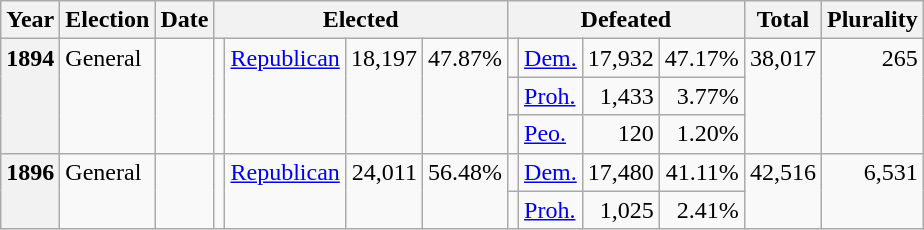<table class=wikitable>
<tr>
<th>Year</th>
<th>Election</th>
<th>Date</th>
<th ! colspan="4">Elected</th>
<th ! colspan="4">Defeated</th>
<th>Total</th>
<th>Plurality</th>
</tr>
<tr>
<th rowspan="3" valign="top">1894</th>
<td rowspan="3" valign="top">General</td>
<td rowspan="3" valign="top"></td>
<td rowspan="3" valign="top"></td>
<td rowspan="3" valign="top" ><a href='#'>Republican</a></td>
<td rowspan="3" valign="top" align="right">18,197</td>
<td rowspan="3" valign="top" align="right">47.87%</td>
<td valign="top"></td>
<td valign="top" ><a href='#'>Dem.</a></td>
<td valign="top" align="right">17,932</td>
<td valign="top" align="right">47.17%</td>
<td rowspan="3" valign="top" align="right">38,017</td>
<td rowspan="3" valign="top" align="right">265</td>
</tr>
<tr>
<td valign="top"></td>
<td valign="top" ><a href='#'>Proh.</a></td>
<td valign="top" align="right">1,433</td>
<td valign="top" align="right">3.77%</td>
</tr>
<tr>
<td valign="top"></td>
<td valign="top" ><a href='#'>Peo.</a></td>
<td valign="top" align="right">120</td>
<td valign="top" align="right">1.20%</td>
</tr>
<tr>
<th rowspan="2" valign="top">1896</th>
<td rowspan="2" valign="top">General</td>
<td rowspan="2" valign="top"></td>
<td rowspan="2" valign="top"></td>
<td rowspan="2" valign="top" ><a href='#'>Republican</a></td>
<td rowspan="2" valign="top" align="right">24,011</td>
<td rowspan="2" valign="top" align="right">56.48%</td>
<td valign="top"></td>
<td valign="top" ><a href='#'>Dem.</a></td>
<td valign="top" align="right">17,480</td>
<td valign="top" align="right">41.11%</td>
<td rowspan="2" valign="top" align="right">42,516</td>
<td rowspan="2" valign="top" align="right">6,531</td>
</tr>
<tr>
<td valign="top"></td>
<td valign="top" ><a href='#'>Proh.</a></td>
<td valign="top" align="right">1,025</td>
<td valign="top" align="right">2.41%</td>
</tr>
</table>
